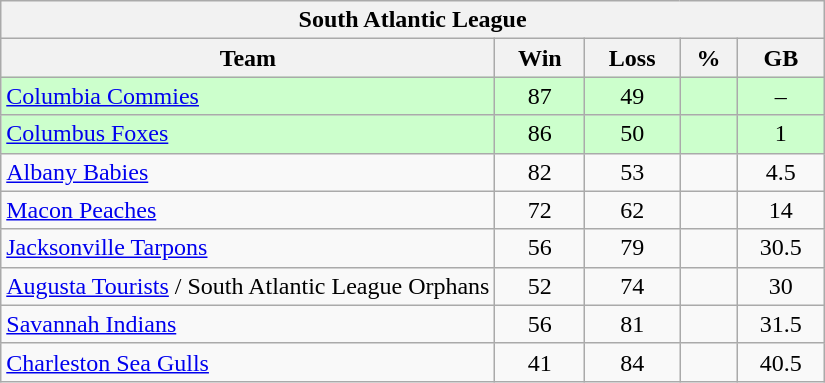<table class="wikitable">
<tr>
<th colspan="5">South Atlantic League</th>
</tr>
<tr>
<th width="60%">Team</th>
<th>Win</th>
<th>Loss</th>
<th>%</th>
<th>GB</th>
</tr>
<tr align=center bgcolor=ccffcc>
<td align=left><a href='#'>Columbia Commies</a></td>
<td>87</td>
<td>49</td>
<td></td>
<td>–</td>
</tr>
<tr align=center bgcolor=ccffcc>
<td align=left><a href='#'>Columbus Foxes</a></td>
<td>86</td>
<td>50</td>
<td></td>
<td>1</td>
</tr>
<tr align=center>
<td align=left><a href='#'>Albany Babies</a></td>
<td>82</td>
<td>53</td>
<td></td>
<td>4.5</td>
</tr>
<tr align=center>
<td align=left><a href='#'>Macon Peaches</a></td>
<td>72</td>
<td>62</td>
<td></td>
<td>14</td>
</tr>
<tr align=center>
<td align=left><a href='#'>Jacksonville Tarpons</a></td>
<td>56</td>
<td>79</td>
<td></td>
<td>30.5</td>
</tr>
<tr align=center>
<td align=left><a href='#'>Augusta Tourists</a> / South Atlantic League Orphans</td>
<td>52</td>
<td>74</td>
<td></td>
<td>30</td>
</tr>
<tr align=center>
<td align=left><a href='#'>Savannah Indians</a></td>
<td>56</td>
<td>81</td>
<td></td>
<td>31.5</td>
</tr>
<tr align=center>
<td align=left><a href='#'>Charleston Sea Gulls</a></td>
<td>41</td>
<td>84</td>
<td></td>
<td>40.5</td>
</tr>
</table>
